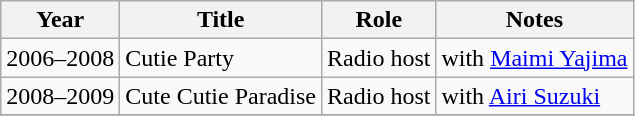<table class="wikitable sortable">
<tr>
<th>Year</th>
<th>Title</th>
<th>Role</th>
<th class="unsortable">Notes</th>
</tr>
<tr>
<td>2006–2008</td>
<td>Cutie Party</td>
<td>Radio host</td>
<td>with <a href='#'>Maimi Yajima</a></td>
</tr>
<tr>
<td>2008–2009</td>
<td>Cute Cutie Paradise</td>
<td>Radio host</td>
<td>with <a href='#'>Airi Suzuki</a></td>
</tr>
<tr>
</tr>
</table>
